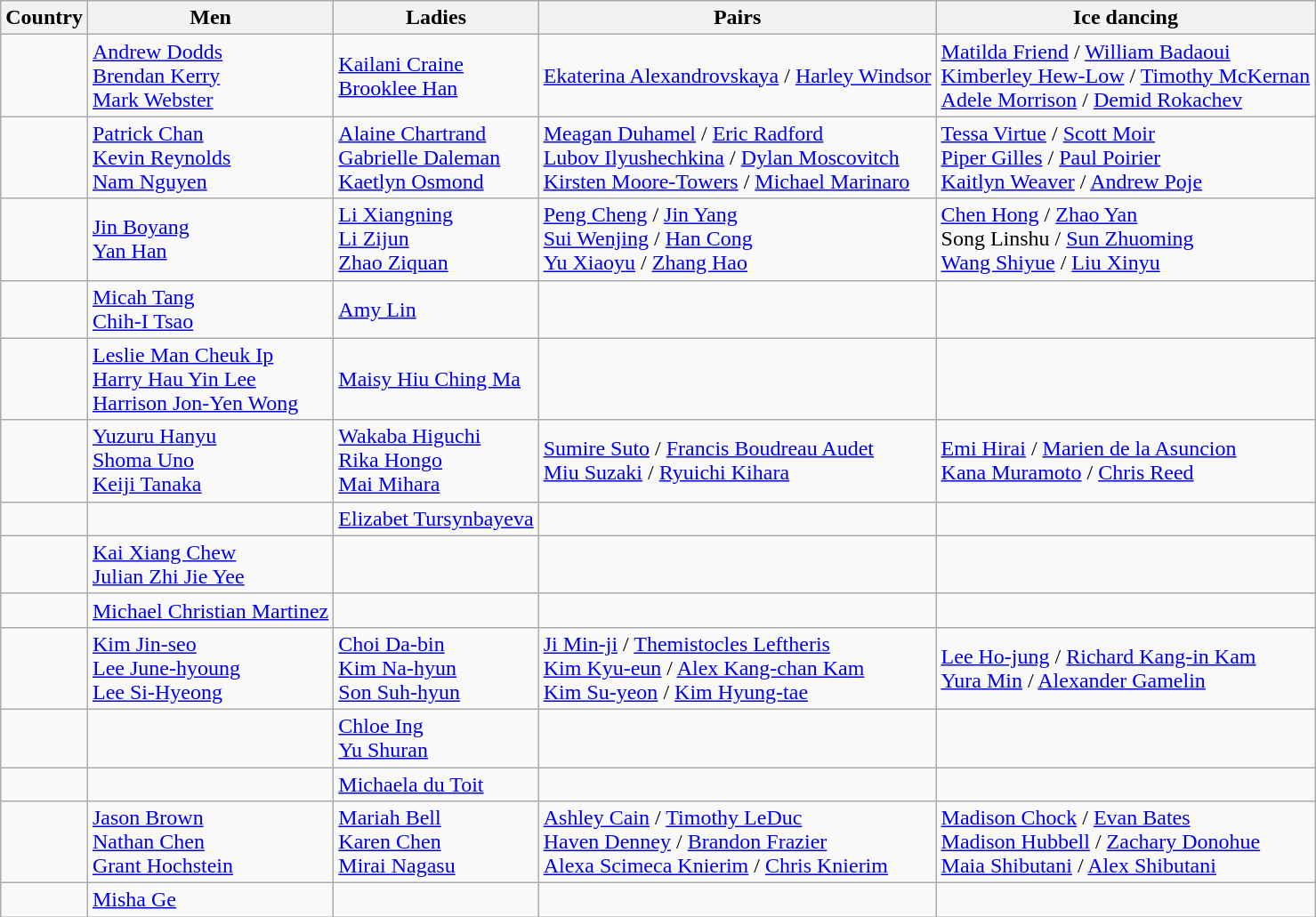<table class="wikitable">
<tr>
<th>Country</th>
<th>Men</th>
<th>Ladies</th>
<th>Pairs</th>
<th>Ice dancing</th>
</tr>
<tr>
<td></td>
<td><a href='#'>Andrew Dodds</a> <br> <a href='#'>Brendan Kerry</a> <br> <a href='#'>Mark Webster</a></td>
<td><a href='#'>Kailani Craine</a> <br> <a href='#'>Brooklee Han</a></td>
<td><a href='#'>Ekaterina Alexandrovskaya</a> / <a href='#'>Harley Windsor</a></td>
<td><a href='#'>Matilda Friend</a> / <a href='#'>William Badaoui</a> <br> <a href='#'>Kimberley Hew-Low</a> / <a href='#'>Timothy McKernan</a> <br> <a href='#'>Adele Morrison</a> / <a href='#'>Demid Rokachev</a></td>
</tr>
<tr>
<td></td>
<td><a href='#'>Patrick Chan</a> <br> <a href='#'>Kevin Reynolds</a> <br> <a href='#'>Nam Nguyen</a></td>
<td><a href='#'>Alaine Chartrand</a> <br> <a href='#'>Gabrielle Daleman</a> <br> <a href='#'>Kaetlyn Osmond</a></td>
<td><a href='#'>Meagan Duhamel</a> / <a href='#'>Eric Radford</a> <br> <a href='#'>Lubov Ilyushechkina</a> / <a href='#'>Dylan Moscovitch</a> <br> <a href='#'>Kirsten Moore-Towers</a> / <a href='#'>Michael Marinaro</a></td>
<td><a href='#'>Tessa Virtue</a> / <a href='#'>Scott Moir</a> <br> <a href='#'>Piper Gilles</a> / <a href='#'>Paul Poirier</a> <br> <a href='#'>Kaitlyn Weaver</a> / <a href='#'>Andrew Poje</a></td>
</tr>
<tr>
<td></td>
<td><a href='#'>Jin Boyang</a> <br> <a href='#'>Yan Han</a></td>
<td><a href='#'>Li Xiangning</a> <br> <a href='#'>Li Zijun</a> <br> <a href='#'>Zhao Ziquan</a></td>
<td><a href='#'>Peng Cheng</a> / <a href='#'>Jin Yang</a> <br> <a href='#'>Sui Wenjing</a> / <a href='#'>Han Cong</a> <br> <a href='#'>Yu Xiaoyu</a> / <a href='#'>Zhang Hao</a></td>
<td><a href='#'>Chen Hong</a> / <a href='#'>Zhao Yan</a> <br> Song Linshu / <a href='#'>Sun Zhuoming</a> <br> <a href='#'>Wang Shiyue</a> / <a href='#'>Liu Xinyu</a></td>
</tr>
<tr>
<td></td>
<td><a href='#'>Micah Tang</a> <br> <a href='#'>Chih-I Tsao</a></td>
<td><a href='#'>Amy Lin</a></td>
<td></td>
<td></td>
</tr>
<tr>
<td></td>
<td><a href='#'>Leslie Man Cheuk Ip</a> <br> <a href='#'>Harry Hau Yin Lee</a> <br> <a href='#'>Harrison Jon-Yen Wong</a></td>
<td><a href='#'>Maisy Hiu Ching Ma</a></td>
<td></td>
<td></td>
</tr>
<tr>
<td></td>
<td><a href='#'>Yuzuru Hanyu</a> <br> <a href='#'>Shoma Uno</a> <br> <a href='#'>Keiji Tanaka</a></td>
<td><a href='#'>Wakaba Higuchi</a> <br> <a href='#'>Rika Hongo</a> <br> <a href='#'>Mai Mihara</a></td>
<td><a href='#'>Sumire Suto</a> / <a href='#'>Francis Boudreau Audet</a> <br> <a href='#'>Miu Suzaki</a> / <a href='#'>Ryuichi Kihara</a></td>
<td><a href='#'>Emi Hirai</a> / <a href='#'>Marien de la Asuncion</a> <br> <a href='#'>Kana Muramoto</a> / <a href='#'>Chris Reed</a></td>
</tr>
<tr>
<td></td>
<td></td>
<td><a href='#'>Elizabet Tursynbayeva</a></td>
<td></td>
<td></td>
</tr>
<tr>
<td></td>
<td><a href='#'>Kai Xiang Chew</a> <br> <a href='#'>Julian Zhi Jie Yee</a></td>
<td></td>
<td></td>
<td></td>
</tr>
<tr>
<td></td>
<td><a href='#'>Michael Christian Martinez</a></td>
<td></td>
<td></td>
<td></td>
</tr>
<tr>
<td></td>
<td><a href='#'>Kim Jin-seo</a> <br> <a href='#'>Lee June-hyoung</a> <br> <a href='#'>Lee Si-Hyeong</a></td>
<td><a href='#'>Choi Da-bin</a> <br> <a href='#'>Kim Na-hyun</a> <br> <a href='#'>Son Suh-hyun</a></td>
<td><a href='#'>Ji Min-ji</a> / <a href='#'>Themistocles Leftheris</a> <br> <a href='#'>Kim Kyu-eun</a> / <a href='#'>Alex Kang-chan Kam</a> <br> <a href='#'>Kim Su-yeon</a> / <a href='#'>Kim Hyung-tae</a></td>
<td><a href='#'>Lee Ho-jung</a> / <a href='#'>Richard Kang-in Kam</a> <br> <a href='#'>Yura Min</a> / <a href='#'>Alexander Gamelin</a></td>
</tr>
<tr>
<td></td>
<td></td>
<td><a href='#'>Chloe Ing</a> <br> <a href='#'>Yu Shuran</a></td>
<td></td>
<td></td>
</tr>
<tr>
<td></td>
<td></td>
<td><a href='#'>Michaela du Toit</a></td>
<td></td>
<td></td>
</tr>
<tr>
<td></td>
<td><a href='#'>Jason Brown</a> <br> <a href='#'>Nathan Chen</a> <br> <a href='#'>Grant Hochstein</a></td>
<td><a href='#'>Mariah Bell</a> <br> <a href='#'>Karen Chen</a> <br> <a href='#'>Mirai Nagasu</a></td>
<td><a href='#'>Ashley Cain</a> / <a href='#'>Timothy LeDuc</a> <br> <a href='#'>Haven Denney</a> / <a href='#'>Brandon Frazier</a> <br> <a href='#'>Alexa Scimeca Knierim</a> / <a href='#'>Chris Knierim</a></td>
<td><a href='#'>Madison Chock</a> / <a href='#'>Evan Bates</a> <br> <a href='#'>Madison Hubbell</a> / <a href='#'>Zachary Donohue</a> <br> <a href='#'>Maia Shibutani</a> / <a href='#'>Alex Shibutani</a></td>
</tr>
<tr>
<td></td>
<td><a href='#'>Misha Ge</a></td>
<td></td>
<td></td>
<td></td>
</tr>
</table>
